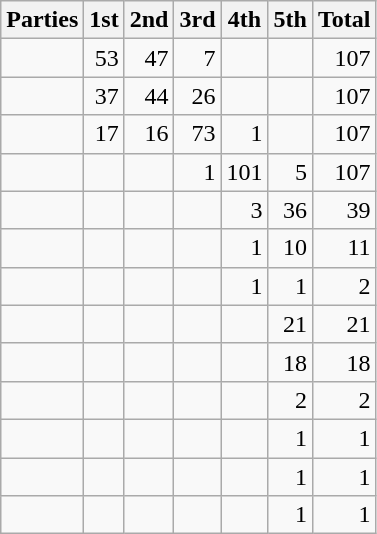<table class="wikitable" style="text-align:right;">
<tr>
<th style="text-align:left;">Parties</th>
<th>1st</th>
<th>2nd</th>
<th>3rd</th>
<th>4th</th>
<th>5th</th>
<th>Total</th>
</tr>
<tr>
<td style="text-align:left;"></td>
<td>53</td>
<td>47</td>
<td>7</td>
<td></td>
<td></td>
<td>107</td>
</tr>
<tr>
<td style="text-align:left;"></td>
<td>37</td>
<td>44</td>
<td>26</td>
<td></td>
<td></td>
<td>107</td>
</tr>
<tr>
<td style="text-align:left;"></td>
<td>17</td>
<td>16</td>
<td>73</td>
<td>1</td>
<td></td>
<td>107</td>
</tr>
<tr>
<td style="text-align:left;"></td>
<td></td>
<td></td>
<td>1</td>
<td>101</td>
<td>5</td>
<td>107</td>
</tr>
<tr>
<td style="text-align:left;"></td>
<td></td>
<td></td>
<td></td>
<td>3</td>
<td>36</td>
<td>39</td>
</tr>
<tr>
<td style="text-align:left;"></td>
<td></td>
<td></td>
<td></td>
<td>1</td>
<td>10</td>
<td>11</td>
</tr>
<tr>
<td style="text-align:left;"></td>
<td></td>
<td></td>
<td></td>
<td>1</td>
<td>1</td>
<td>2</td>
</tr>
<tr>
<td style="text-align:left;"></td>
<td></td>
<td></td>
<td></td>
<td></td>
<td>21</td>
<td>21</td>
</tr>
<tr>
<td style="text-align:left;"></td>
<td></td>
<td></td>
<td></td>
<td></td>
<td>18</td>
<td>18</td>
</tr>
<tr>
<td style="text-align:left;"></td>
<td></td>
<td></td>
<td></td>
<td></td>
<td>2</td>
<td>2</td>
</tr>
<tr>
<td style="text-align:left;"></td>
<td></td>
<td></td>
<td></td>
<td></td>
<td>1</td>
<td>1</td>
</tr>
<tr>
<td style="text-align:left;"></td>
<td></td>
<td></td>
<td></td>
<td></td>
<td>1</td>
<td>1</td>
</tr>
<tr>
<td style="text-align:left;"></td>
<td></td>
<td></td>
<td></td>
<td></td>
<td>1</td>
<td>1</td>
</tr>
</table>
